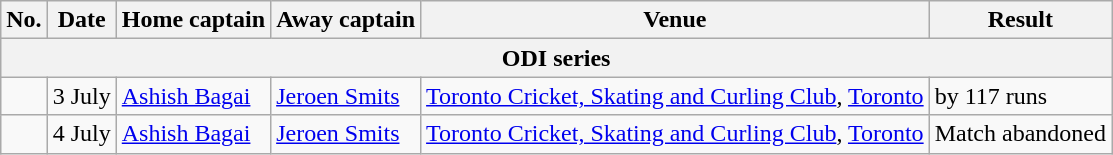<table class="wikitable">
<tr>
<th>No.</th>
<th>Date</th>
<th>Home captain</th>
<th>Away captain</th>
<th>Venue</th>
<th>Result</th>
</tr>
<tr>
<th colspan="6">ODI series</th>
</tr>
<tr>
<td></td>
<td>3 July</td>
<td><a href='#'>Ashish Bagai</a></td>
<td><a href='#'>Jeroen Smits</a></td>
<td><a href='#'>Toronto Cricket, Skating and Curling Club</a>, <a href='#'>Toronto</a></td>
<td> by 117 runs</td>
</tr>
<tr>
<td></td>
<td>4 July</td>
<td><a href='#'>Ashish Bagai</a></td>
<td><a href='#'>Jeroen Smits</a></td>
<td><a href='#'>Toronto Cricket, Skating and Curling Club</a>, <a href='#'>Toronto</a></td>
<td>Match abandoned</td>
</tr>
</table>
